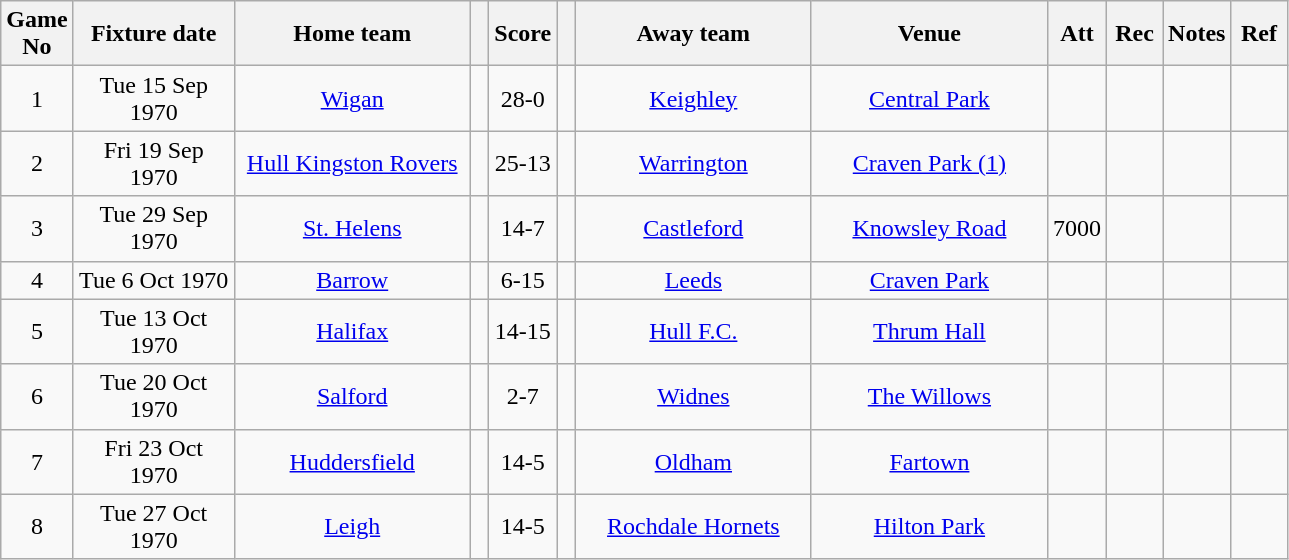<table class="wikitable" style="text-align:center;">
<tr>
<th width=20 abbr="No">Game No</th>
<th width=100 abbr="Date">Fixture date</th>
<th width=150 abbr="Home team">Home team</th>
<th width=5 abbr="space"></th>
<th width=20 abbr="Score">Score</th>
<th width=5 abbr="space"></th>
<th width=150 abbr="Away team">Away team</th>
<th width=150 abbr="Venue">Venue</th>
<th width=30 abbr="Att">Att</th>
<th width=30 abbr="Rec">Rec</th>
<th width=20 abbr="Notes">Notes</th>
<th width=30 abbr="Ref">Ref</th>
</tr>
<tr>
<td>1</td>
<td>Tue 15 Sep 1970</td>
<td><a href='#'>Wigan</a></td>
<td></td>
<td>28-0</td>
<td></td>
<td><a href='#'>Keighley</a></td>
<td><a href='#'>Central Park</a></td>
<td></td>
<td></td>
<td></td>
<td></td>
</tr>
<tr>
<td>2</td>
<td>Fri 19 Sep 1970</td>
<td><a href='#'>Hull Kingston Rovers</a></td>
<td></td>
<td>25-13</td>
<td></td>
<td><a href='#'>Warrington</a></td>
<td><a href='#'>Craven Park (1)</a></td>
<td></td>
<td></td>
<td></td>
<td></td>
</tr>
<tr>
<td>3</td>
<td>Tue 29 Sep 1970</td>
<td><a href='#'>St. Helens</a></td>
<td></td>
<td>14-7</td>
<td></td>
<td><a href='#'>Castleford</a></td>
<td><a href='#'>Knowsley Road</a></td>
<td>7000</td>
<td></td>
<td></td>
<td></td>
</tr>
<tr>
<td>4</td>
<td>Tue 6 Oct 1970</td>
<td><a href='#'>Barrow</a></td>
<td></td>
<td>6-15</td>
<td></td>
<td><a href='#'>Leeds</a></td>
<td><a href='#'>Craven Park</a></td>
<td></td>
<td></td>
<td></td>
<td></td>
</tr>
<tr>
<td>5</td>
<td>Tue 13 Oct 1970</td>
<td><a href='#'>Halifax</a></td>
<td></td>
<td>14-15</td>
<td></td>
<td><a href='#'>Hull F.C.</a></td>
<td><a href='#'>Thrum Hall</a></td>
<td></td>
<td></td>
<td></td>
<td></td>
</tr>
<tr>
<td>6</td>
<td>Tue 20 Oct 1970</td>
<td><a href='#'>Salford</a></td>
<td></td>
<td>2-7</td>
<td></td>
<td><a href='#'>Widnes</a></td>
<td><a href='#'>The Willows</a></td>
<td></td>
<td></td>
<td></td>
<td></td>
</tr>
<tr>
<td>7</td>
<td>Fri 23 Oct 1970</td>
<td><a href='#'>Huddersfield</a></td>
<td></td>
<td>14-5</td>
<td></td>
<td><a href='#'>Oldham</a></td>
<td><a href='#'>Fartown</a></td>
<td></td>
<td></td>
<td></td>
<td></td>
</tr>
<tr>
<td>8</td>
<td>Tue 27 Oct 1970</td>
<td><a href='#'>Leigh</a></td>
<td></td>
<td>14-5</td>
<td></td>
<td><a href='#'>Rochdale Hornets</a></td>
<td><a href='#'>Hilton Park</a></td>
<td></td>
<td></td>
<td></td>
<td></td>
</tr>
</table>
